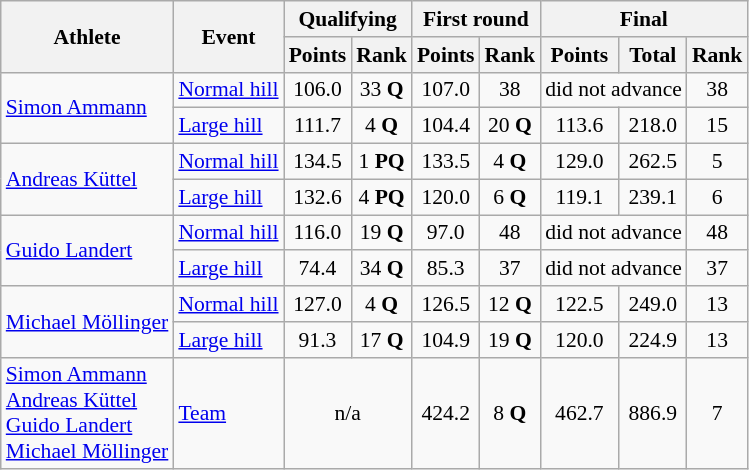<table class="wikitable" style="font-size:90%">
<tr>
<th rowspan="2">Athlete</th>
<th rowspan="2">Event</th>
<th colspan="2">Qualifying</th>
<th colspan="2">First round</th>
<th colspan="3">Final</th>
</tr>
<tr>
<th>Points</th>
<th>Rank</th>
<th>Points</th>
<th>Rank</th>
<th>Points</th>
<th>Total</th>
<th>Rank</th>
</tr>
<tr>
<td rowspan=2><a href='#'>Simon Ammann</a></td>
<td><a href='#'>Normal hill</a></td>
<td align="center">106.0</td>
<td align="center">33 <strong>Q</strong></td>
<td align="center">107.0</td>
<td align="center">38</td>
<td colspan=2 align="center">did not advance</td>
<td align="center">38</td>
</tr>
<tr>
<td><a href='#'>Large hill</a></td>
<td align="center">111.7</td>
<td align="center">4 <strong>Q</strong></td>
<td align="center">104.4</td>
<td align="center">20 <strong>Q</strong></td>
<td align="center">113.6</td>
<td align="center">218.0</td>
<td align="center">15</td>
</tr>
<tr>
<td rowspan=2><a href='#'>Andreas Küttel</a></td>
<td><a href='#'>Normal hill</a></td>
<td align="center">134.5</td>
<td align="center">1 <strong>PQ</strong></td>
<td align="center">133.5</td>
<td align="center">4 <strong>Q</strong></td>
<td align="center">129.0</td>
<td align="center">262.5</td>
<td align="center">5</td>
</tr>
<tr>
<td><a href='#'>Large hill</a></td>
<td align="center">132.6</td>
<td align="center">4 <strong>PQ</strong></td>
<td align="center">120.0</td>
<td align="center">6 <strong>Q</strong></td>
<td align="center">119.1</td>
<td align="center">239.1</td>
<td align="center">6</td>
</tr>
<tr>
<td rowspan=2><a href='#'>Guido Landert</a></td>
<td><a href='#'>Normal hill</a></td>
<td align="center">116.0</td>
<td align="center">19 <strong>Q</strong></td>
<td align="center">97.0</td>
<td align="center">48</td>
<td colspan=2 align="center">did not advance</td>
<td align="center">48</td>
</tr>
<tr>
<td><a href='#'>Large hill</a></td>
<td align="center">74.4</td>
<td align="center">34 <strong>Q</strong></td>
<td align="center">85.3</td>
<td align="center">37</td>
<td colspan=2 align="center">did not advance</td>
<td align="center">37</td>
</tr>
<tr>
<td rowspan=2><a href='#'>Michael Möllinger</a></td>
<td><a href='#'>Normal hill</a></td>
<td align="center">127.0</td>
<td align="center">4 <strong>Q</strong></td>
<td align="center">126.5</td>
<td align="center">12 <strong>Q</strong></td>
<td align="center">122.5</td>
<td align="center">249.0</td>
<td align="center">13</td>
</tr>
<tr>
<td><a href='#'>Large hill</a></td>
<td align="center">91.3</td>
<td align="center">17 <strong>Q</strong></td>
<td align="center">104.9</td>
<td align="center">19 <strong>Q</strong></td>
<td align="center">120.0</td>
<td align="center">224.9</td>
<td align="center">13</td>
</tr>
<tr>
<td><a href='#'>Simon Ammann</a><br><a href='#'>Andreas Küttel</a><br><a href='#'>Guido Landert</a><br><a href='#'>Michael Möllinger</a></td>
<td><a href='#'>Team</a></td>
<td colspan=2 align="center">n/a</td>
<td align="center">424.2</td>
<td align="center">8 <strong>Q</strong></td>
<td align="center">462.7</td>
<td align="center">886.9</td>
<td align="center">7</td>
</tr>
</table>
